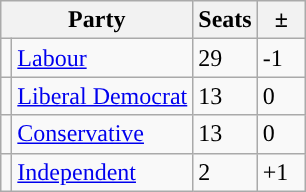<table class="wikitable">
<tr>
<th colspan="2">Party</th>
<th>Seats</th>
<th>  ±  </th>
</tr>
<tr>
<td style="background-color: "></td>
<td><a href='#'>Labour</a></td>
<td>29</td>
<td>-1</td>
</tr>
<tr>
<td style="background-color: "></td>
<td><a href='#'>Liberal Democrat</a></td>
<td>13</td>
<td>0</td>
</tr>
<tr>
<td style="background-color: "></td>
<td><a href='#'>Conservative</a></td>
<td>13</td>
<td>0</td>
</tr>
<tr>
<td style="background-color: "></td>
<td><a href='#'>Independent</a></td>
<td>2</td>
<td>+1</td>
</tr>
</table>
